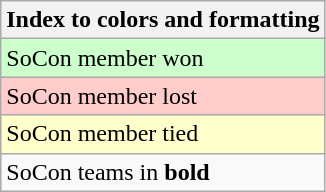<table class="wikitable">
<tr>
<th>Index to colors and formatting</th>
</tr>
<tr style="background:#cfc;">
<td>SoCon member won</td>
</tr>
<tr style="background:#fcc;">
<td>SoCon member lost</td>
</tr>
<tr style="background:#ffc;">
<td>SoCon member tied</td>
</tr>
<tr>
<td>SoCon teams in <strong>bold</strong></td>
</tr>
</table>
